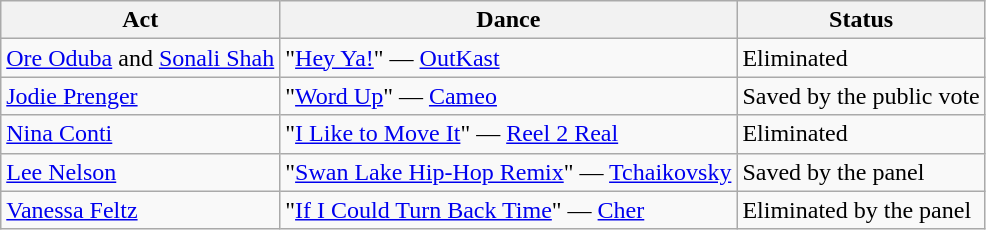<table class="wikitable">
<tr>
<th>Act</th>
<th>Dance</th>
<th>Status</th>
</tr>
<tr>
<td><a href='#'>Ore Oduba</a> and <a href='#'>Sonali Shah</a></td>
<td>"<a href='#'>Hey Ya!</a>" — <a href='#'>OutKast</a></td>
<td>Eliminated</td>
</tr>
<tr>
<td><a href='#'>Jodie Prenger</a></td>
<td>"<a href='#'>Word Up</a>" — <a href='#'>Cameo</a></td>
<td>Saved by the public vote</td>
</tr>
<tr>
<td><a href='#'>Nina Conti</a></td>
<td>"<a href='#'>I Like to Move It</a>" — <a href='#'>Reel 2 Real</a></td>
<td>Eliminated</td>
</tr>
<tr>
<td><a href='#'>Lee Nelson</a></td>
<td>"<a href='#'>Swan Lake Hip-Hop Remix</a>" — <a href='#'>Tchaikovsky</a></td>
<td>Saved by the panel</td>
</tr>
<tr>
<td><a href='#'>Vanessa Feltz</a></td>
<td>"<a href='#'>If I Could Turn Back Time</a>" — <a href='#'>Cher</a></td>
<td>Eliminated by the panel</td>
</tr>
</table>
